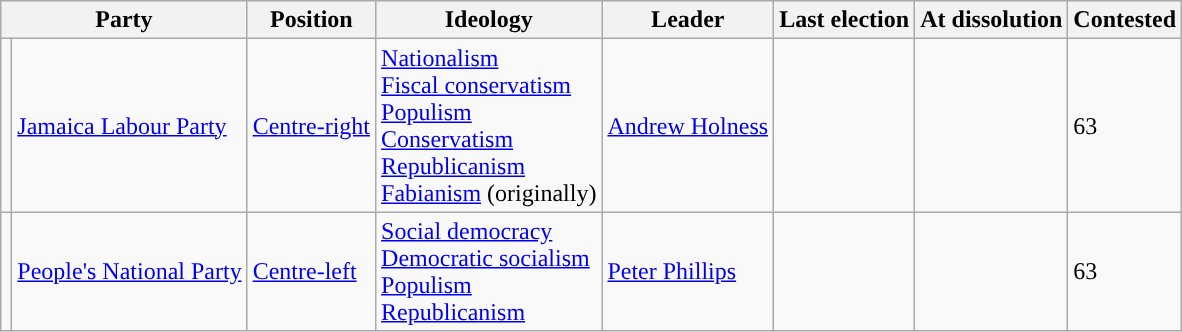<table class="wikitable sortable">
<tr>
<th colspan="2">Party</th>
<th>Position</th>
<th>Ideology</th>
<th>Leader<br></th>
<th>Last election</th>
<th>At dissolution</th>
<th>Contested</th>
</tr>
<tr>
<td></td>
<td><a href='#'>Jamaica Labour Party</a></td>
<td><a href='#'>Centre-right</a></td>
<td><a href='#'>Nationalism</a><br><a href='#'>Fiscal conservatism</a><br><a href='#'>Populism</a><br><a href='#'>Conservatism</a><br><a href='#'>Republicanism</a><br><a href='#'>Fabianism</a> (originally)</td>
<td><a href='#'>Andrew Holness</a><br></td>
<td></td>
<td></td>
<td>63</td>
</tr>
<tr>
<td></td>
<td><a href='#'>People's National Party</a></td>
<td><a href='#'>Centre-left</a></td>
<td><a href='#'>Social democracy</a><br><a href='#'>Democratic socialism</a><br><a href='#'>Populism</a><br><a href='#'>Republicanism</a></td>
<td><a href='#'>Peter Phillips</a><br></td>
<td></td>
<td></td>
<td>63</td>
</tr>
</table>
